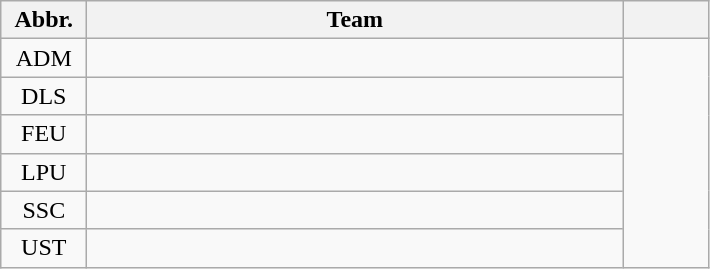<table class="wikitable" style="text-align: center;">
<tr>
<th width=50>Abbr.</th>
<th width=350>Team</th>
<th width=50></th>
</tr>
<tr>
<td>ADM</td>
<td style="text-align:left;"></td>
<td rowspan=6></td>
</tr>
<tr>
<td>DLS</td>
<td style="text-align:left;"></td>
</tr>
<tr>
<td>FEU</td>
<td style="text-align:left;"></td>
</tr>
<tr>
<td>LPU</td>
<td style="text-align:left;"></td>
</tr>
<tr>
<td>SSC</td>
<td style="text-align:left;"></td>
</tr>
<tr>
<td>UST</td>
<td style="text-align:left;"></td>
</tr>
</table>
